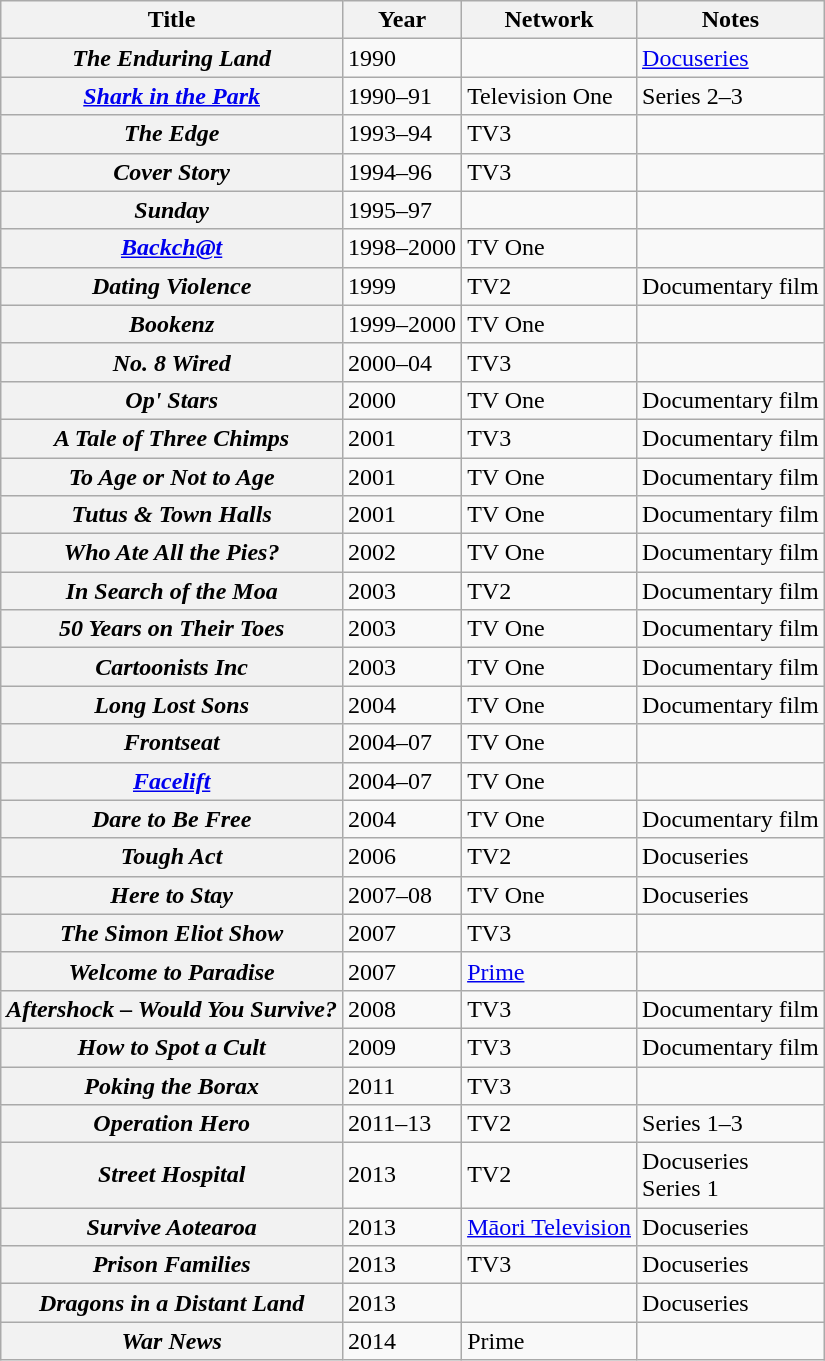<table class="wikitable plainrowheaders sortable">
<tr>
<th scope="col">Title</th>
<th scope="col">Year</th>
<th scope="col">Network</th>
<th scope="col" class="unsortable">Notes</th>
</tr>
<tr>
<th scope=row><em>The Enduring Land</em></th>
<td>1990</td>
<td></td>
<td><a href='#'>Docuseries</a></td>
</tr>
<tr>
<th scope=row><em><a href='#'>Shark in the Park</a></em></th>
<td>1990–91</td>
<td>Television One</td>
<td>Series 2–3</td>
</tr>
<tr>
<th scope=row><em>The Edge</em></th>
<td>1993–94</td>
<td>TV3</td>
<td></td>
</tr>
<tr>
<th scope=row><em>Cover Story</em></th>
<td>1994–96</td>
<td>TV3</td>
<td></td>
</tr>
<tr>
<th scope=row><em>Sunday</em></th>
<td>1995–97</td>
<td></td>
<td></td>
</tr>
<tr>
<th scope=row><em><a href='#'>Backch@t</a></em></th>
<td>1998–2000</td>
<td>TV One</td>
<td></td>
</tr>
<tr>
<th scope=row><em>Dating Violence</em></th>
<td>1999</td>
<td>TV2</td>
<td>Documentary film</td>
</tr>
<tr>
<th scope=row><em>Bookenz</em></th>
<td>1999–2000</td>
<td>TV One</td>
<td></td>
</tr>
<tr>
<th scope=row><em>No. 8 Wired</em></th>
<td>2000–04</td>
<td>TV3</td>
<td></td>
</tr>
<tr>
<th scope=row><em>Op' Stars</em></th>
<td>2000</td>
<td>TV One</td>
<td>Documentary film</td>
</tr>
<tr>
<th scope=row><em>A Tale of Three Chimps</em></th>
<td>2001</td>
<td>TV3</td>
<td>Documentary film</td>
</tr>
<tr>
<th scope=row><em>To Age or Not to Age</em></th>
<td>2001</td>
<td>TV One</td>
<td>Documentary film</td>
</tr>
<tr>
<th scope=row><em>Tutus & Town Halls</em></th>
<td>2001</td>
<td>TV One</td>
<td>Documentary film</td>
</tr>
<tr>
<th scope=row><em>Who Ate All the Pies?</em></th>
<td>2002</td>
<td>TV One</td>
<td>Documentary film</td>
</tr>
<tr>
<th scope=row><em>In Search of the Moa</em></th>
<td>2003</td>
<td>TV2</td>
<td>Documentary film</td>
</tr>
<tr>
<th scope=row><em>50 Years on Their Toes</em></th>
<td>2003</td>
<td>TV One</td>
<td>Documentary film</td>
</tr>
<tr>
<th scope=row><em>Cartoonists Inc</em></th>
<td>2003</td>
<td>TV One</td>
<td>Documentary film</td>
</tr>
<tr>
<th scope=row><em>Long Lost Sons</em></th>
<td>2004</td>
<td>TV One</td>
<td>Documentary film</td>
</tr>
<tr>
<th scope=row><em>Frontseat</em></th>
<td>2004–07</td>
<td>TV One</td>
<td></td>
</tr>
<tr>
<th scope=row><em><a href='#'>Facelift</a></em></th>
<td>2004–07</td>
<td>TV One</td>
<td></td>
</tr>
<tr>
<th scope=row><em>Dare to Be Free</em></th>
<td>2004</td>
<td>TV One</td>
<td>Documentary film</td>
</tr>
<tr>
<th scope=row><em>Tough Act</em></th>
<td>2006</td>
<td>TV2</td>
<td>Docuseries</td>
</tr>
<tr>
<th scope=row><em>Here to Stay</em></th>
<td>2007–08</td>
<td>TV One</td>
<td>Docuseries</td>
</tr>
<tr>
<th scope=row><em>The Simon Eliot Show</em></th>
<td>2007</td>
<td>TV3</td>
<td></td>
</tr>
<tr>
<th scope=row><em>Welcome to Paradise</em></th>
<td>2007</td>
<td><a href='#'>Prime</a></td>
<td></td>
</tr>
<tr>
<th scope=row><em>Aftershock – Would You Survive?</em></th>
<td>2008</td>
<td>TV3</td>
<td>Documentary film</td>
</tr>
<tr>
<th scope=row><em>How to Spot a Cult</em></th>
<td>2009</td>
<td>TV3</td>
<td>Documentary film</td>
</tr>
<tr>
<th scope=row><em>Poking the Borax</em></th>
<td>2011</td>
<td>TV3</td>
<td></td>
</tr>
<tr>
<th scope=row><em>Operation Hero</em></th>
<td>2011–13</td>
<td>TV2</td>
<td>Series 1–3</td>
</tr>
<tr>
<th scope=row><em>Street Hospital</em></th>
<td>2013</td>
<td>TV2</td>
<td>Docuseries<br>Series 1</td>
</tr>
<tr>
<th scope=row><em>Survive Aotearoa</em></th>
<td>2013</td>
<td><a href='#'>Māori Television</a></td>
<td>Docuseries</td>
</tr>
<tr>
<th scope=row><em>Prison Families</em></th>
<td>2013</td>
<td>TV3</td>
<td>Docuseries</td>
</tr>
<tr>
<th scope=row><em>Dragons in a Distant Land</em></th>
<td>2013</td>
<td></td>
<td>Docuseries</td>
</tr>
<tr>
<th scope=row><em>War News</em></th>
<td>2014</td>
<td>Prime</td>
<td></td>
</tr>
</table>
